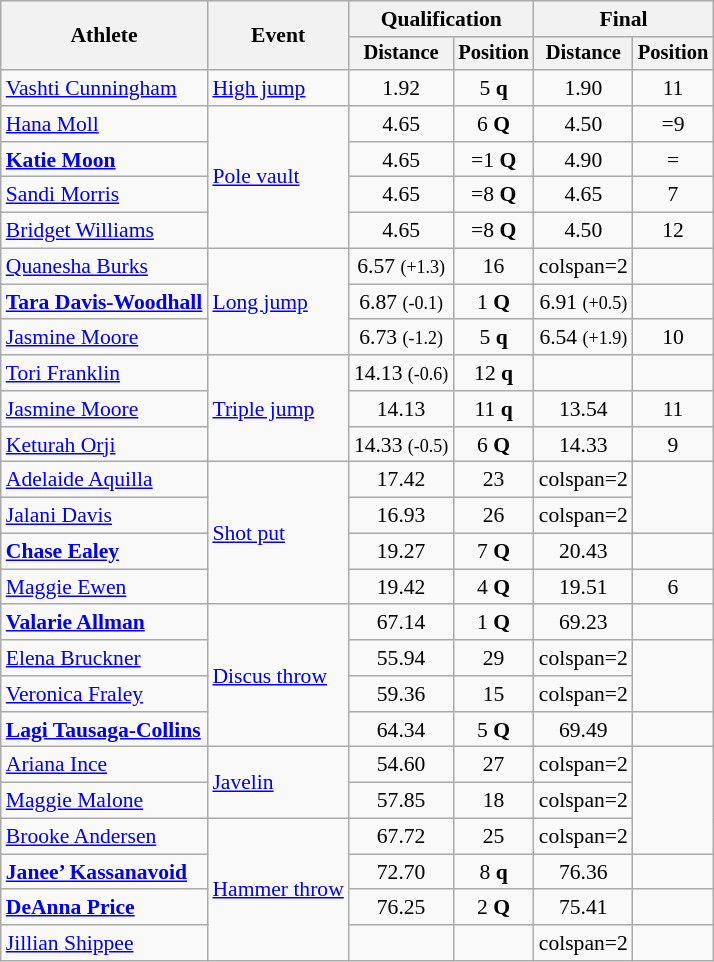<table class="wikitable" style="font-size:90%">
<tr>
<th rowspan="2">Athlete</th>
<th rowspan="2">Event</th>
<th colspan="2">Qualification</th>
<th colspan="2">Final</th>
</tr>
<tr style="font-size:95%">
<th>Distance</th>
<th>Position</th>
<th>Distance</th>
<th>Position</th>
</tr>
<tr align="center">
<td align="left"><a href='#'>Vashti Cunningham</a></td>
<td align="left"><a href='#'>High jump</a></td>
<td>1.92</td>
<td>5 <strong>q</strong></td>
<td>1.90</td>
<td>11</td>
</tr>
<tr align="center">
<td align="left"><a href='#'>Hana Moll</a></td>
<td rowspan="4" align="left"><a href='#'>Pole vault</a></td>
<td>4.65 <strong></strong></td>
<td>6 <strong>Q</strong></td>
<td>4.50</td>
<td>=9</td>
</tr>
<tr align="center">
<td align="left"><strong><a href='#'>Katie Moon</a></strong></td>
<td>4.65</td>
<td>=1 <strong>Q</strong></td>
<td>4.90 <strong></strong></td>
<td>=</td>
</tr>
<tr align="center">
<td align="left"><a href='#'>Sandi Morris</a></td>
<td>4.65</td>
<td>=8 <strong>Q</strong></td>
<td>4.65</td>
<td>7</td>
</tr>
<tr align="center">
<td align="left"><a href='#'>Bridget Williams</a></td>
<td>4.65</td>
<td>=8 <strong>Q</strong></td>
<td>4.50</td>
<td>12</td>
</tr>
<tr align="center">
<td align="left"><a href='#'>Quanesha Burks</a></td>
<td rowspan="3" align="left"><a href='#'>Long jump</a></td>
<td>6.57 <small>(+1.3)</small></td>
<td>16</td>
<td>colspan=2 </td>
</tr>
<tr align="center">
<td align="left"><strong><a href='#'>Tara Davis-Woodhall</a></strong></td>
<td>6.87 <small>(-0.1)</small></td>
<td>1 <strong>Q</strong></td>
<td>6.91 <small>(+0.5)</small></td>
<td></td>
</tr>
<tr align="center">
<td align="left"><a href='#'>Jasmine Moore</a></td>
<td>6.73 <small>(-1.2)</small></td>
<td>5 <strong>q</strong></td>
<td>6.54 <small>(+1.9)</small></td>
<td>10</td>
</tr>
<tr align="center">
<td align="left"><a href='#'>Tori Franklin</a></td>
<td rowspan="3" align="left"><a href='#'>Triple jump</a></td>
<td>14.13 <small>(-0.6)</small></td>
<td>12 <strong>q</strong></td>
<td><strong></strong> </td>
<td></td>
</tr>
<tr align="center">
<td align="left"><a href='#'>Jasmine Moore</a></td>
<td>14.13</td>
<td>11 <strong>q</strong></td>
<td>13.54 </td>
<td>11</td>
</tr>
<tr align="center">
<td align="left"><a href='#'>Keturah Orji</a></td>
<td>14.33 <small>(-0.5)</small></td>
<td>6 <strong>Q</strong></td>
<td>14.33</td>
<td>9</td>
</tr>
<tr align="center">
<td align="left"><a href='#'>Adelaide Aquilla</a></td>
<td rowspan="4" align="left"><a href='#'>Shot put</a></td>
<td>17.42</td>
<td>23</td>
<td>colspan=2 </td>
</tr>
<tr align="center">
<td align="left"><a href='#'>Jalani Davis</a></td>
<td>16.93</td>
<td>26</td>
<td>colspan=2 </td>
</tr>
<tr align="center">
<td align="left"><strong><a href='#'>Chase Ealey</a></strong></td>
<td>19.27</td>
<td>7 <strong>Q</strong></td>
<td>20.43 <strong></strong></td>
<td></td>
</tr>
<tr align="center">
<td align="left"><a href='#'>Maggie Ewen</a></td>
<td>19.42</td>
<td>4 <strong>Q</strong></td>
<td>19.51</td>
<td>6</td>
</tr>
<tr align="center">
<td align="left"><strong><a href='#'>Valarie Allman</a></strong></td>
<td rowspan="4" align="left"><a href='#'>Discus throw</a></td>
<td>67.14</td>
<td>1 <strong>Q</strong></td>
<td>69.23</td>
<td></td>
</tr>
<tr align="center">
<td align="left"><a href='#'>Elena Bruckner</a></td>
<td>55.94</td>
<td>29</td>
<td>colspan=2 </td>
</tr>
<tr align="center">
<td align="left"><a href='#'>Veronica Fraley</a></td>
<td>59.36</td>
<td>15</td>
<td>colspan=2 </td>
</tr>
<tr align="center">
<td align="left"><strong><a href='#'>Lagi Tausaga-Collins</a></strong></td>
<td>64.34</td>
<td>5 <strong>Q</strong></td>
<td>69.49 <strong></strong></td>
<td></td>
</tr>
<tr align="center">
<td align="left"><a href='#'>Ariana Ince</a></td>
<td rowspan="2" align="left"><a href='#'>Javelin</a></td>
<td>54.60</td>
<td>27</td>
<td>colspan=2 </td>
</tr>
<tr align="center">
<td align="left"><a href='#'>Maggie Malone</a></td>
<td>57.85</td>
<td>18</td>
<td>colspan=2 </td>
</tr>
<tr align="center">
<td align="left"><a href='#'>Brooke Andersen</a></td>
<td rowspan="4" align="left"><a href='#'>Hammer throw</a></td>
<td>67.72</td>
<td>25</td>
<td>colspan=2 </td>
</tr>
<tr align="center">
<td align="left"><strong><a href='#'>Janee’ Kassanavoid</a></strong></td>
<td>72.70</td>
<td>8 <strong>q</strong></td>
<td>76.36</td>
<td></td>
</tr>
<tr align="center">
<td align="left"><strong><a href='#'>DeAnna Price</a></strong></td>
<td>76.25</td>
<td>2 <strong>Q</strong></td>
<td>75.41</td>
<td></td>
</tr>
<tr align="center">
<td align="left"><a href='#'>Jillian Shippee</a></td>
<td><strong></strong></td>
<td></td>
<td>colspan=2 </td>
</tr>
</table>
